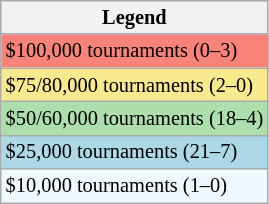<table class="wikitable" style="font-size:85%">
<tr>
<th>Legend</th>
</tr>
<tr style="background:#f88379;">
<td>$100,000 tournaments (0–3)</td>
</tr>
<tr style="background:#f7e98e;">
<td>$75/80,000 tournaments (2–0)</td>
</tr>
<tr style="background:#addfad;">
<td>$50/60,000 tournaments (18–4)</td>
</tr>
<tr style="background:lightblue;">
<td>$25,000 tournaments (21–7)</td>
</tr>
<tr style="background:#f0f8ff;">
<td>$10,000 tournaments (1–0)</td>
</tr>
</table>
